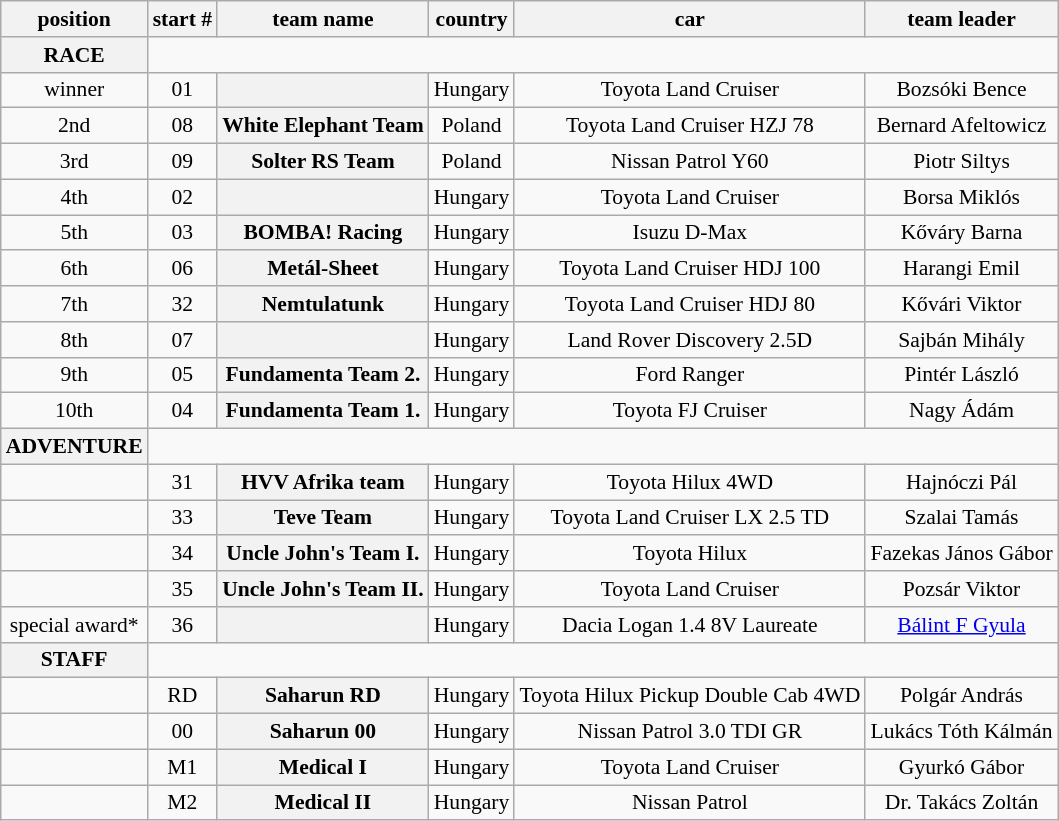<table class="wikitable" style="text-align:center; font-size:90%">
<tr>
<th>position</th>
<th>start #</th>
<th>team name</th>
<th>country</th>
<th>car</th>
<th>team leader</th>
</tr>
<tr>
<th>RACE</th>
</tr>
<tr>
<td>winner</td>
<td>01</td>
<th></th>
<td>Hungary</td>
<td>Toyota Land Cruiser</td>
<td>Bozsóki Bence</td>
</tr>
<tr>
<td>2nd</td>
<td>08</td>
<th>White Elephant Team</th>
<td>Poland</td>
<td>Toyota Land Cruiser HZJ 78</td>
<td>Bernard Afeltowicz</td>
</tr>
<tr>
<td>3rd</td>
<td>09</td>
<th>Solter RS Team</th>
<td>Poland</td>
<td>Nissan Patrol Y60</td>
<td>Piotr Siltys</td>
</tr>
<tr>
<td>4th</td>
<td>02</td>
<th></th>
<td>Hungary</td>
<td>Toyota Land Cruiser</td>
<td>Borsa Miklós</td>
</tr>
<tr>
<td>5th</td>
<td>03</td>
<th>BOMBA! Racing</th>
<td>Hungary</td>
<td>Isuzu D-Max</td>
<td>Kőváry Barna</td>
</tr>
<tr>
<td>6th</td>
<td>06</td>
<th>Metál-Sheet</th>
<td>Hungary</td>
<td>Toyota Land Cruiser HDJ 100</td>
<td>Harangi Emil</td>
</tr>
<tr>
<td>7th</td>
<td>32</td>
<th>Nemtulatunk</th>
<td>Hungary</td>
<td>Toyota Land Cruiser HDJ 80</td>
<td>Kővári Viktor</td>
</tr>
<tr>
<td>8th</td>
<td>07</td>
<th></th>
<td>Hungary</td>
<td>Land Rover Discovery 2.5D</td>
<td>Sajbán Mihály</td>
</tr>
<tr>
<td>9th</td>
<td>05</td>
<th>Fundamenta Team 2.</th>
<td>Hungary</td>
<td>Ford Ranger</td>
<td>Pintér László</td>
</tr>
<tr>
<td>10th</td>
<td>04</td>
<th>Fundamenta Team 1.</th>
<td>Hungary</td>
<td>Toyota FJ Cruiser</td>
<td>Nagy Ádám</td>
</tr>
<tr>
<th>ADVENTURE</th>
</tr>
<tr>
<td></td>
<td>31</td>
<th>HVV Afrika team</th>
<td>Hungary</td>
<td>Toyota Hilux 4WD</td>
<td>Hajnóczi Pál</td>
</tr>
<tr>
<td></td>
<td>33</td>
<th>Teve Team</th>
<td>Hungary</td>
<td>Toyota Land Cruiser LX 2.5 TD</td>
<td>Szalai Tamás</td>
</tr>
<tr>
<td></td>
<td>34</td>
<th>Uncle John's Team I.</th>
<td>Hungary</td>
<td>Toyota Hilux</td>
<td>Fazekas János Gábor</td>
</tr>
<tr>
<td></td>
<td>35</td>
<th>Uncle John's Team II.</th>
<td>Hungary</td>
<td>Toyota Land Cruiser</td>
<td>Pozsár Viktor</td>
</tr>
<tr>
<td>special award*</td>
<td>36</td>
<th></th>
<td>Hungary</td>
<td>Dacia Logan 1.4 8V Laureate</td>
<td><a href='#'>Bálint F Gyula</a></td>
</tr>
<tr>
<th>STAFF</th>
</tr>
<tr>
<td></td>
<td>RD</td>
<th>Saharun RD</th>
<td>Hungary</td>
<td>Toyota Hilux Pickup Double Cab 4WD</td>
<td>Polgár András</td>
</tr>
<tr>
<td></td>
<td>00</td>
<th>Saharun 00</th>
<td>Hungary</td>
<td>Nissan Patrol 3.0 TDI GR</td>
<td>Lukács Tóth Kálmán</td>
</tr>
<tr>
<td></td>
<td>M1</td>
<th>Medical I</th>
<td>Hungary</td>
<td>Toyota Land Cruiser</td>
<td>Gyurkó Gábor</td>
</tr>
<tr>
<td></td>
<td>M2</td>
<th>Medical II</th>
<td>Hungary</td>
<td>Nissan Patrol</td>
<td>Dr. Takács  Zoltán</td>
</tr>
</table>
